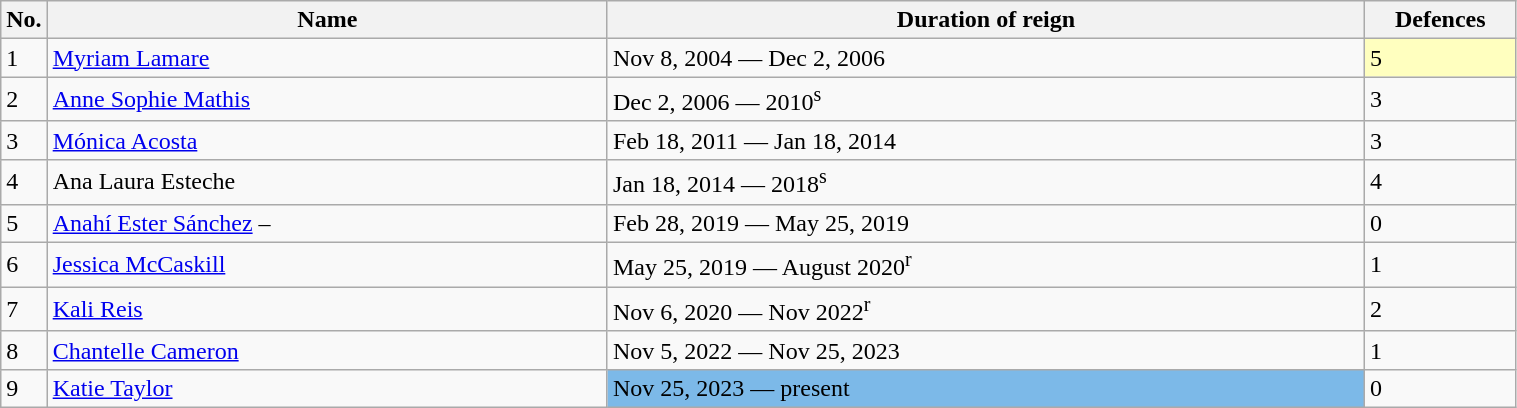<table class="wikitable" width=80%>
<tr>
<th width=3%>No.</th>
<th width=37%>Name</th>
<th width=50%>Duration of reign</th>
<th width=10%>Defences</th>
</tr>
<tr>
<td>1</td>
<td align=left> <a href='#'>Myriam Lamare</a></td>
<td>Nov 8, 2004 — Dec 2, 2006</td>
<td style="background:#ffffbf;" width=5px>5</td>
</tr>
<tr>
<td>2</td>
<td align=left> <a href='#'>Anne Sophie Mathis</a></td>
<td>Dec 2, 2006 — 2010<sup>s</sup></td>
<td>3</td>
</tr>
<tr>
<td>3</td>
<td align=left> <a href='#'>Mónica Acosta</a></td>
<td>Feb 18, 2011 — Jan 18, 2014</td>
<td>3</td>
</tr>
<tr>
<td>4</td>
<td align=left> Ana Laura Esteche</td>
<td>Jan 18, 2014 — 2018<sup>s</sup></td>
<td>4</td>
</tr>
<tr>
<td>5</td>
<td align=left> <a href='#'>Anahí Ester Sánchez</a> – </td>
<td>Feb 28, 2019 — May 25, 2019</td>
<td>0</td>
</tr>
<tr>
<td>6</td>
<td align=left> <a href='#'>Jessica McCaskill</a></td>
<td>May 25, 2019 — August 2020<sup>r</sup></td>
<td>1</td>
</tr>
<tr>
<td>7</td>
<td align=left> <a href='#'>Kali Reis</a></td>
<td>Nov 6, 2020 — Nov 2022<sup>r</sup></td>
<td>2</td>
</tr>
<tr>
<td>8</td>
<td align=left> <a href='#'>Chantelle Cameron</a></td>
<td>Nov 5, 2022 — Nov 25, 2023</td>
<td>1</td>
</tr>
<tr>
<td>9</td>
<td align=left> <a href='#'>Katie Taylor</a></td>
<td style="background:#7CB9E8;" width=5px>Nov 25, 2023 — present</td>
<td>0</td>
</tr>
</table>
